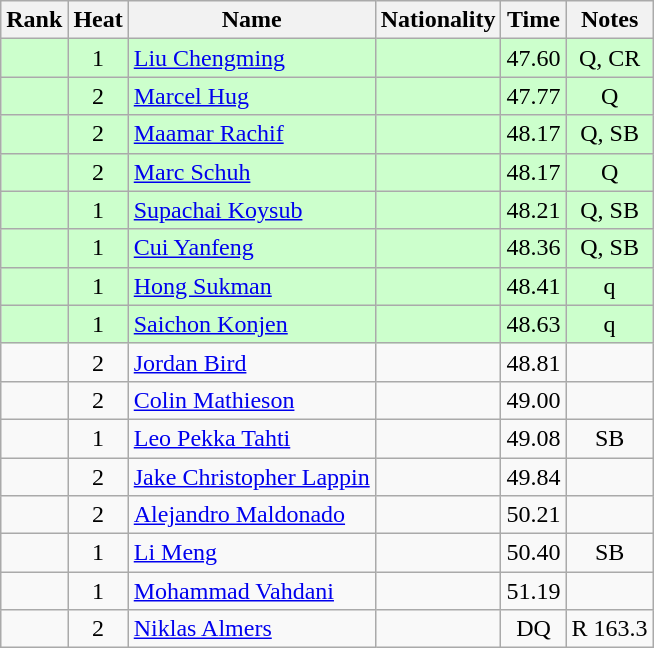<table class="wikitable sortable" style="text-align:center">
<tr>
<th>Rank</th>
<th>Heat</th>
<th>Name</th>
<th>Nationality</th>
<th>Time</th>
<th>Notes</th>
</tr>
<tr style="background:#cfc;">
<td></td>
<td>1</td>
<td align=left><a href='#'>Liu Chengming</a></td>
<td align=left></td>
<td>47.60</td>
<td>Q, CR</td>
</tr>
<tr style="background:#cfc;">
<td></td>
<td>2</td>
<td align=left><a href='#'>Marcel Hug</a></td>
<td align=left></td>
<td>47.77</td>
<td>Q</td>
</tr>
<tr style="background:#cfc;">
<td></td>
<td>2</td>
<td align=left><a href='#'>Maamar Rachif</a></td>
<td align=left></td>
<td>48.17</td>
<td>Q, SB</td>
</tr>
<tr style="background:#cfc;">
<td></td>
<td>2</td>
<td align=left><a href='#'>Marc Schuh</a></td>
<td align=left></td>
<td>48.17</td>
<td>Q</td>
</tr>
<tr style="background:#cfc;">
<td></td>
<td>1</td>
<td align=left><a href='#'>Supachai Koysub</a></td>
<td align=left></td>
<td>48.21</td>
<td>Q, SB</td>
</tr>
<tr style="background:#cfc;">
<td></td>
<td>1</td>
<td align=left><a href='#'>Cui Yanfeng</a></td>
<td align=left></td>
<td>48.36</td>
<td>Q, SB</td>
</tr>
<tr style="background:#cfc;">
<td></td>
<td>1</td>
<td align=left><a href='#'>Hong Sukman</a></td>
<td align=left></td>
<td>48.41</td>
<td>q</td>
</tr>
<tr style="background:#cfc;">
<td></td>
<td>1</td>
<td align=left><a href='#'>Saichon Konjen</a></td>
<td align=left></td>
<td>48.63</td>
<td>q</td>
</tr>
<tr>
<td></td>
<td>2</td>
<td align=left><a href='#'>Jordan Bird</a></td>
<td align=left></td>
<td>48.81</td>
<td></td>
</tr>
<tr>
<td></td>
<td>2</td>
<td align=left><a href='#'>Colin Mathieson</a></td>
<td align=left></td>
<td>49.00</td>
<td></td>
</tr>
<tr>
<td></td>
<td>1</td>
<td align=left><a href='#'>Leo Pekka Tahti</a></td>
<td align=left></td>
<td>49.08</td>
<td>SB</td>
</tr>
<tr>
<td></td>
<td>2</td>
<td align=left><a href='#'>Jake Christopher Lappin</a></td>
<td align=left></td>
<td>49.84</td>
<td></td>
</tr>
<tr>
<td></td>
<td>2</td>
<td align=left><a href='#'>Alejandro Maldonado</a></td>
<td align=left></td>
<td>50.21</td>
<td></td>
</tr>
<tr>
<td></td>
<td>1</td>
<td align=left><a href='#'>Li Meng</a></td>
<td align=left></td>
<td>50.40</td>
<td>SB</td>
</tr>
<tr>
<td></td>
<td>1</td>
<td align=left><a href='#'>Mohammad Vahdani</a></td>
<td align=left></td>
<td>51.19</td>
<td></td>
</tr>
<tr>
<td></td>
<td>2</td>
<td align=left><a href='#'>Niklas Almers</a></td>
<td align=left></td>
<td>DQ</td>
<td>R 163.3</td>
</tr>
</table>
